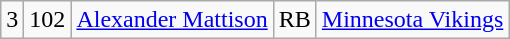<table class="wikitable" style="text-align:center">
<tr>
<td>3</td>
<td>102</td>
<td><a href='#'>Alexander Mattison</a></td>
<td>RB</td>
<td><a href='#'>Minnesota Vikings</a></td>
</tr>
</table>
